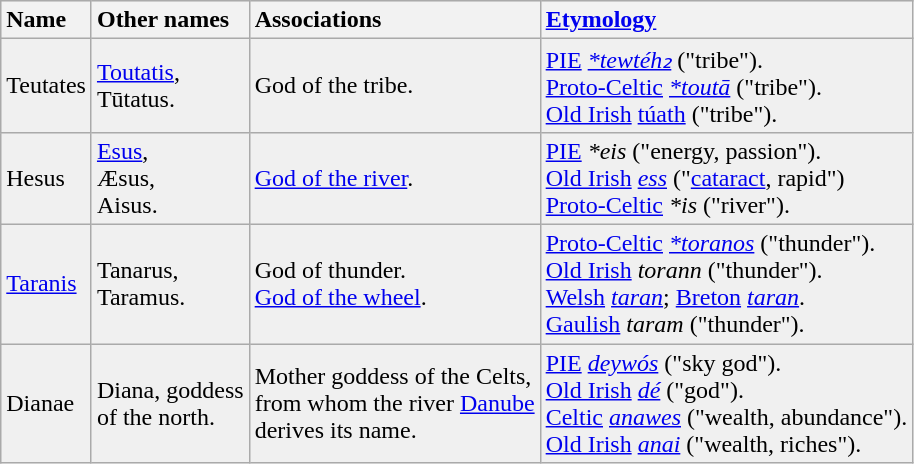<table class="wikitable sortable" style="border-collapse: collapse; background:#f0f0f0">
<tr>
<th style="text-align:left">Name</th>
<th style="text-align:left">Other names</th>
<th style="text-align:left">Associations</th>
<th style="text-align:left"><a href='#'>Etymology</a></th>
</tr>
<tr>
<td>Teutates</td>
<td><a href='#'>Toutatis</a>,<br>Tūtatus.</td>
<td>God of the tribe.</td>
<td><a href='#'>PIE</a> <a href='#'> <em>*tewtéh₂</em></a> ("tribe").<br><a href='#'>Proto-Celtic</a> <a href='#'> <em>*toutā</em></a> ("tribe").<br><a href='#'>Old Irish</a> <a href='#'>túath</a> ("tribe").</td>
</tr>
<tr>
<td>Hesus</td>
<td><a href='#'>Esus</a>,<br>Æsus,<br>Aisus.</td>
<td><a href='#'>God of the river</a>.</td>
<td><a href='#'>PIE</a> <em>*eis</em> ("energy, passion").<br><a href='#'>Old Irish</a> <a href='#'><em>ess</em></a> ("<a href='#'>cataract</a>, rapid")<br><a href='#'>Proto-Celtic</a> <em>*is</em> ("river").</td>
</tr>
<tr>
<td><a href='#'>Taranis</a></td>
<td>Tanarus,<br>Taramus.</td>
<td>God of thunder.<br><a href='#'>God of the wheel</a>.</td>
<td><a href='#'>Proto-Celtic</a> <a href='#'> <em>*toranos</em></a> ("thunder").<br><a href='#'>Old Irish</a> <em>torann</em> ("thunder").<br><a href='#'>Welsh</a> <a href='#'> <em>taran</em></a>; <a href='#'>Breton</a> <a href='#'><em>taran</em></a>.<br><a href='#'>Gaulish</a> <em>taram</em> ("thunder").</td>
</tr>
<tr>
<td>Dianae</td>
<td>Diana, goddess<br>of the north.</td>
<td>Mother goddess of the Celts,<br>from whom the river <a href='#'>Danube</a><br>derives its name.</td>
<td><a href='#'>PIE</a> <a href='#'><em>deywós</em></a> ("sky god").<br><a href='#'>Old Irish</a> <a href='#'>
<em>dé</em></a> ("god").<br><a href='#'>Celtic</a> <a href='#'><em>anawes</em></a> ("wealth, abundance").<br><a href='#'>Old Irish</a> <a href='#'><em>anai</em></a> ("wealth, riches").</td>
</tr>
</table>
